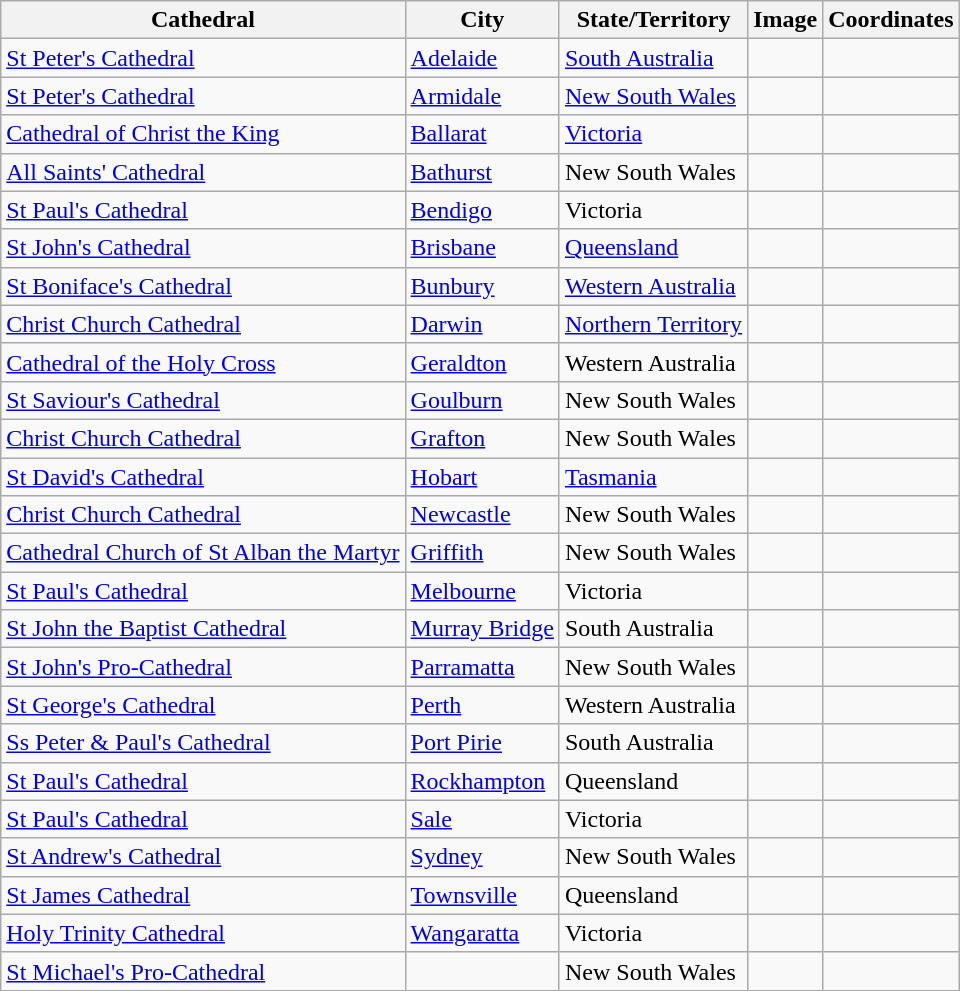<table class="sortable wikitable">
<tr>
<th>Cathedral</th>
<th>City</th>
<th>State/Territory</th>
<th>Image</th>
<th>Coordinates</th>
</tr>
<tr>
<td><a href='#'>St Peter's Cathedral</a></td>
<td><a href='#'>Adelaide</a></td>
<td><a href='#'>South Australia</a></td>
<td></td>
<td><small></small></td>
</tr>
<tr>
<td><a href='#'>St Peter's Cathedral</a></td>
<td><a href='#'>Armidale</a></td>
<td><a href='#'>New South Wales</a></td>
<td></td>
<td><small></small></td>
</tr>
<tr>
<td><a href='#'>Cathedral of Christ the King</a></td>
<td><a href='#'>Ballarat</a></td>
<td><a href='#'>Victoria</a></td>
<td></td>
<td><small></small></td>
</tr>
<tr>
<td><a href='#'>All Saints' Cathedral</a></td>
<td><a href='#'>Bathurst</a></td>
<td>New South Wales</td>
<td></td>
<td><small></small></td>
</tr>
<tr>
<td><a href='#'>St Paul's Cathedral</a></td>
<td><a href='#'>Bendigo</a></td>
<td>Victoria</td>
<td></td>
<td><small></small></td>
</tr>
<tr>
<td><a href='#'>St John's Cathedral</a></td>
<td><a href='#'>Brisbane</a></td>
<td><a href='#'>Queensland</a></td>
<td></td>
<td><small></small></td>
</tr>
<tr>
<td><a href='#'>St Boniface's Cathedral</a></td>
<td><a href='#'>Bunbury</a></td>
<td><a href='#'>Western Australia</a></td>
<td></td>
<td><small></small></td>
</tr>
<tr>
<td><a href='#'>Christ Church Cathedral</a></td>
<td><a href='#'>Darwin</a></td>
<td><a href='#'>Northern Territory</a></td>
<td></td>
<td><small></small></td>
</tr>
<tr>
<td><a href='#'>Cathedral of the Holy Cross</a></td>
<td><a href='#'>Geraldton</a></td>
<td>Western Australia</td>
<td></td>
<td><small></small></td>
</tr>
<tr>
<td><a href='#'>St Saviour's Cathedral</a></td>
<td><a href='#'>Goulburn</a></td>
<td>New South Wales</td>
<td></td>
<td><small></small></td>
</tr>
<tr>
<td><a href='#'>Christ Church Cathedral</a></td>
<td><a href='#'>Grafton</a></td>
<td>New South Wales</td>
<td></td>
<td><small></small></td>
</tr>
<tr>
<td><a href='#'>St David's Cathedral</a></td>
<td><a href='#'>Hobart</a></td>
<td><a href='#'>Tasmania</a></td>
<td></td>
<td><small></small></td>
</tr>
<tr>
<td><a href='#'>Christ Church Cathedral</a></td>
<td><a href='#'>Newcastle</a></td>
<td>New South Wales</td>
<td></td>
<td><small></small></td>
</tr>
<tr>
<td><a href='#'>Cathedral Church of St Alban the Martyr</a></td>
<td><a href='#'>Griffith</a></td>
<td>New South Wales</td>
<td></td>
<td><small></small></td>
</tr>
<tr>
<td><a href='#'>St Paul's Cathedral</a></td>
<td><a href='#'>Melbourne</a></td>
<td>Victoria</td>
<td></td>
<td><small></small></td>
</tr>
<tr>
<td><a href='#'>St John the Baptist Cathedral</a></td>
<td><a href='#'>Murray Bridge</a></td>
<td>South Australia</td>
<td></td>
<td><small></small></td>
</tr>
<tr>
<td><a href='#'>St John's Pro-Cathedral</a></td>
<td><a href='#'>Parramatta</a></td>
<td>New South Wales</td>
<td></td>
<td><small></small></td>
</tr>
<tr>
<td><a href='#'>St George's Cathedral</a></td>
<td><a href='#'>Perth</a></td>
<td>Western Australia</td>
<td></td>
<td><small></small></td>
</tr>
<tr>
<td><a href='#'>Ss Peter & Paul's Cathedral</a></td>
<td><a href='#'>Port Pirie</a></td>
<td>South Australia</td>
<td></td>
<td><small></small></td>
</tr>
<tr>
<td><a href='#'>St Paul's Cathedral</a></td>
<td><a href='#'>Rockhampton</a></td>
<td>Queensland</td>
<td></td>
<td><small></small></td>
</tr>
<tr>
<td><a href='#'>St Paul's Cathedral</a></td>
<td><a href='#'>Sale</a></td>
<td>Victoria</td>
<td></td>
<td><small></small></td>
</tr>
<tr>
<td><a href='#'>St Andrew's Cathedral</a></td>
<td><a href='#'>Sydney</a></td>
<td>New South Wales</td>
<td></td>
<td><small></small></td>
</tr>
<tr>
<td><a href='#'>St James Cathedral</a></td>
<td><a href='#'>Townsville</a></td>
<td>Queensland</td>
<td></td>
<td><small></small></td>
</tr>
<tr>
<td><a href='#'>Holy Trinity Cathedral</a></td>
<td><a href='#'>Wangaratta</a></td>
<td>Victoria</td>
<td></td>
<td><small></small></td>
</tr>
<tr>
<td><a href='#'>St Michael's Pro-Cathedral</a></td>
<td></td>
<td>New South Wales</td>
<td></td>
<td><small></small></td>
</tr>
</table>
